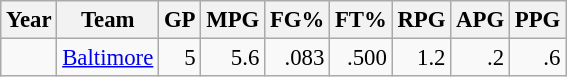<table class="wikitable sortable" style="font-size:95%; text-align:right;">
<tr>
<th>Year</th>
<th>Team</th>
<th>GP</th>
<th>MPG</th>
<th>FG%</th>
<th>FT%</th>
<th>RPG</th>
<th>APG</th>
<th>PPG</th>
</tr>
<tr>
<td style="text-align:left;"></td>
<td style="text-align:left;"><a href='#'>Baltimore</a></td>
<td>5</td>
<td>5.6</td>
<td>.083</td>
<td>.500</td>
<td>1.2</td>
<td>.2</td>
<td>.6</td>
</tr>
</table>
